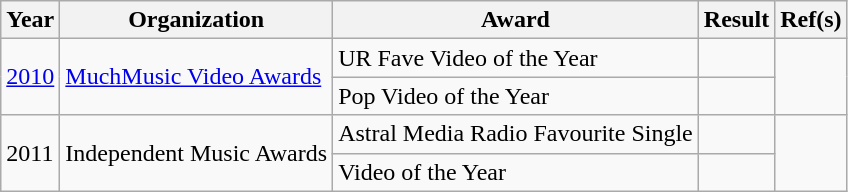<table class="wikitable plainrowheaders">
<tr align=center>
<th scope="col">Year</th>
<th scope="col">Organization</th>
<th scope="col">Award</th>
<th scope="col">Result</th>
<th scope="col">Ref(s)</th>
</tr>
<tr>
<td rowspan="2"><a href='#'>2010</a></td>
<td rowspan="2"><a href='#'>MuchMusic Video Awards</a></td>
<td>UR Fave Video of the Year</td>
<td></td>
<td style="text-align:center;" rowspan="2"></td>
</tr>
<tr>
<td>Pop Video of the Year</td>
<td></td>
</tr>
<tr>
<td rowspan="2">2011</td>
<td rowspan="2">Independent Music Awards</td>
<td>Astral Media Radio Favourite Single</td>
<td></td>
<td style="text-align:center;" rowspan="2"></td>
</tr>
<tr>
<td>Video of the Year</td>
<td></td>
</tr>
</table>
